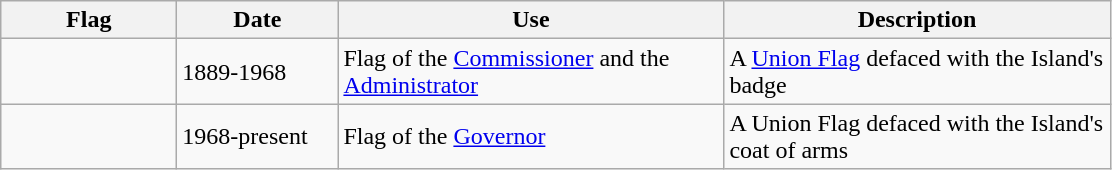<table class="wikitable">
<tr>
<th width="110">Flag</th>
<th width="100">Date</th>
<th width="250">Use</th>
<th width="250">Description</th>
</tr>
<tr>
<td></td>
<td>1889-1968</td>
<td>Flag of the <a href='#'>Commissioner</a> and the <a href='#'>Administrator</a></td>
<td>A <a href='#'>Union Flag</a> defaced with the Island's badge</td>
</tr>
<tr>
<td></td>
<td>1968-present</td>
<td>Flag of the <a href='#'>Governor</a></td>
<td>A Union Flag defaced with the Island's coat of arms</td>
</tr>
</table>
